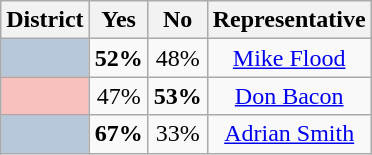<table class=wikitable>
<tr>
<th>District</th>
<th>Yes</th>
<th>No</th>
<th>Representative</th>
</tr>
<tr align=center>
<th style="background: #B6C8D9;"></th>
<td><strong>52%</strong></td>
<td>48%</td>
<td><a href='#'>Mike Flood</a></td>
</tr>
<tr align=center>
<th style="background: rgb(248, 193, 190);"></th>
<td>47%</td>
<td><strong>53%</strong></td>
<td><a href='#'>Don Bacon</a></td>
</tr>
<tr align=center>
<th style="background: #B6C8D9;"></th>
<td><strong>67%</strong></td>
<td>33%</td>
<td><a href='#'>Adrian Smith</a></td>
</tr>
</table>
